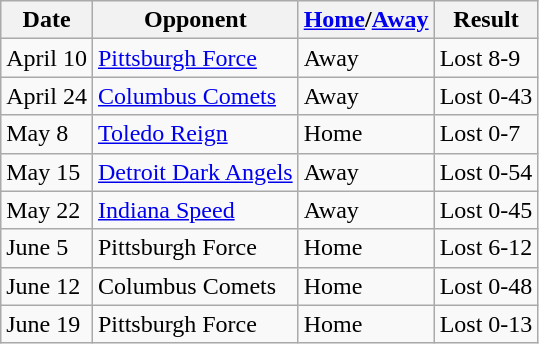<table class="wikitable">
<tr>
<th>Date</th>
<th>Opponent</th>
<th><a href='#'>Home</a>/<a href='#'>Away</a></th>
<th>Result</th>
</tr>
<tr>
<td>April 10</td>
<td><a href='#'>Pittsburgh Force</a></td>
<td>Away</td>
<td>Lost 8-9</td>
</tr>
<tr>
<td>April 24</td>
<td><a href='#'>Columbus Comets</a></td>
<td>Away</td>
<td>Lost 0-43</td>
</tr>
<tr>
<td>May 8</td>
<td><a href='#'>Toledo Reign</a></td>
<td>Home</td>
<td>Lost 0-7</td>
</tr>
<tr>
<td>May 15</td>
<td><a href='#'>Detroit Dark Angels</a></td>
<td>Away</td>
<td>Lost 0-54</td>
</tr>
<tr>
<td>May 22</td>
<td><a href='#'>Indiana Speed</a></td>
<td>Away</td>
<td>Lost 0-45</td>
</tr>
<tr>
<td>June 5</td>
<td>Pittsburgh Force</td>
<td>Home</td>
<td>Lost 6-12</td>
</tr>
<tr>
<td>June 12</td>
<td>Columbus Comets</td>
<td>Home</td>
<td>Lost 0-48</td>
</tr>
<tr>
<td>June 19</td>
<td>Pittsburgh Force</td>
<td>Home</td>
<td>Lost 0-13</td>
</tr>
</table>
